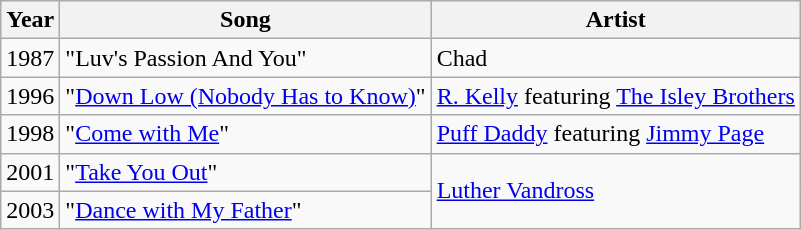<table class="wikitable sortable">
<tr>
<th>Year</th>
<th>Song</th>
<th>Artist</th>
</tr>
<tr>
<td>1987</td>
<td>"Luv's Passion And You"</td>
<td>Chad</td>
</tr>
<tr>
<td>1996</td>
<td>"<a href='#'>Down Low (Nobody Has to Know)</a>"</td>
<td><a href='#'>R. Kelly</a> featuring <a href='#'>The Isley Brothers</a></td>
</tr>
<tr>
<td>1998</td>
<td>"<a href='#'>Come with Me</a>"</td>
<td><a href='#'>Puff Daddy</a> featuring <a href='#'>Jimmy Page</a></td>
</tr>
<tr>
<td>2001</td>
<td>"<a href='#'>Take You Out</a>"</td>
<td rowspan="2"><a href='#'>Luther Vandross</a></td>
</tr>
<tr>
<td>2003</td>
<td>"<a href='#'>Dance with My Father</a>"</td>
</tr>
</table>
